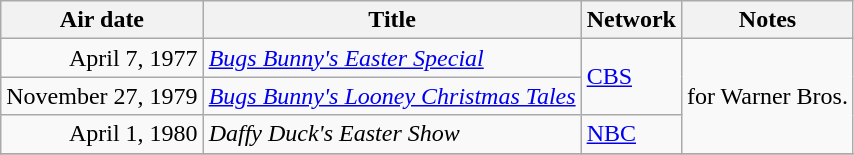<table class="wikitable sortable">
<tr>
<th>Air date</th>
<th>Title</th>
<th>Network</th>
<th>Notes</th>
</tr>
<tr>
<td align="right">April 7, 1977</td>
<td><em><a href='#'>Bugs Bunny's Easter Special</a></em></td>
<td rowspan="2"><a href='#'>CBS</a></td>
<td rowspan="3">for Warner Bros.</td>
</tr>
<tr>
<td align="right">November 27, 1979</td>
<td><em><a href='#'>Bugs Bunny's Looney Christmas Tales</a></em></td>
</tr>
<tr>
<td align="right">April 1, 1980</td>
<td><em>Daffy Duck's Easter Show</em></td>
<td><a href='#'>NBC</a></td>
</tr>
<tr>
</tr>
</table>
